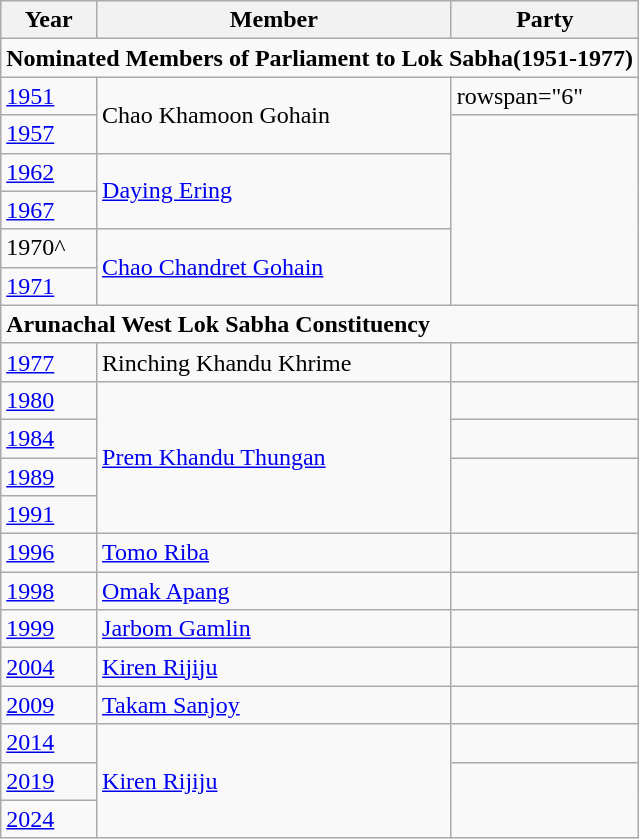<table class="wikitable">
<tr>
<th>Year</th>
<th>Member</th>
<th colspan=2>Party</th>
</tr>
<tr>
<td colspan="7"><strong>Nominated Members of Parliament to Lok Sabha(1951-1977)</strong></td>
</tr>
<tr>
<td><a href='#'>1951</a></td>
<td rowspan="2">Chao Khamoon Gohain</td>
<td>rowspan="6" </td>
</tr>
<tr>
<td><a href='#'>1957</a></td>
</tr>
<tr>
<td><a href='#'>1962</a></td>
<td rowspan="2"><a href='#'>Daying Ering</a></td>
</tr>
<tr>
<td><a href='#'>1967</a></td>
</tr>
<tr>
<td>1970^</td>
<td rowspan="2"><a href='#'>Chao Chandret Gohain</a></td>
</tr>
<tr>
<td><a href='#'>1971</a></td>
</tr>
<tr>
<td colspan="7"><strong>Arunachal West Lok Sabha Constituency</strong></td>
</tr>
<tr>
<td><a href='#'>1977</a></td>
<td>Rinching Khandu Khrime</td>
<td></td>
</tr>
<tr>
<td><a href='#'>1980</a></td>
<td rowspan="4"><a href='#'>Prem Khandu Thungan</a></td>
<td></td>
</tr>
<tr>
<td><a href='#'>1984</a></td>
<td></td>
</tr>
<tr>
<td><a href='#'>1989</a></td>
</tr>
<tr>
<td><a href='#'>1991</a></td>
</tr>
<tr>
<td><a href='#'>1996</a></td>
<td><a href='#'>Tomo Riba</a></td>
<td></td>
</tr>
<tr>
<td><a href='#'>1998</a></td>
<td><a href='#'>Omak Apang</a></td>
<td></td>
</tr>
<tr>
<td><a href='#'>1999</a></td>
<td><a href='#'>Jarbom Gamlin</a></td>
<td></td>
</tr>
<tr>
<td><a href='#'>2004</a></td>
<td><a href='#'>Kiren Rijiju</a></td>
<td></td>
</tr>
<tr>
<td><a href='#'>2009</a></td>
<td><a href='#'>Takam Sanjoy</a></td>
<td></td>
</tr>
<tr>
<td><a href='#'>2014</a></td>
<td rowspan="3"><a href='#'>Kiren Rijiju</a></td>
<td></td>
</tr>
<tr>
<td><a href='#'>2019</a></td>
</tr>
<tr>
<td><a href='#'>2024</a></td>
</tr>
</table>
